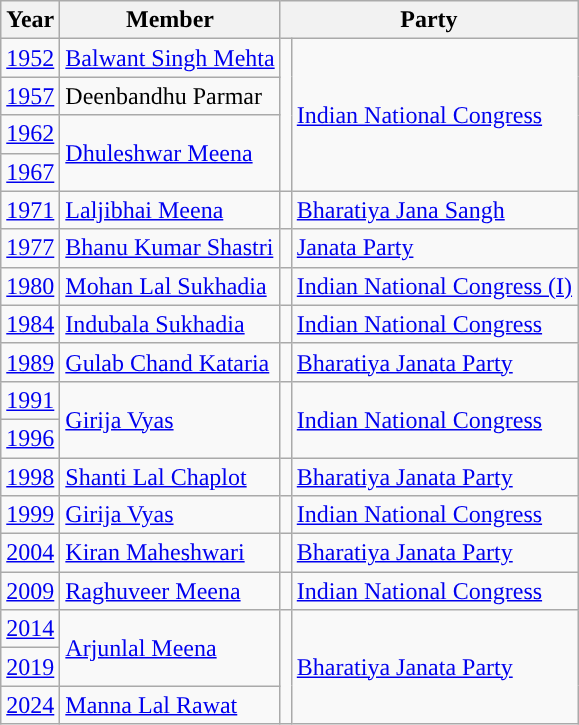<table class="wikitable">
<tr>
<th>Year</th>
<th>Member</th>
<th colspan="2">Party</th>
</tr>
<tr>
<td><a href='#'>1952</a></td>
<td><a href='#'>Balwant Singh Mehta</a></td>
<td rowspan="4" style="background-color: "></td>
<td rowspan="4"><a href='#'>Indian National Congress</a></td>
</tr>
<tr>
<td><a href='#'>1957</a></td>
<td>Deenbandhu Parmar</td>
</tr>
<tr>
<td><a href='#'>1962</a></td>
<td rowspan="2"><a href='#'>Dhuleshwar Meena</a></td>
</tr>
<tr>
<td><a href='#'>1967</a></td>
</tr>
<tr>
<td><a href='#'>1971</a></td>
<td><a href='#'>Laljibhai Meena</a></td>
<td style="background-color: "></td>
<td><a href='#'>Bharatiya Jana Sangh</a></td>
</tr>
<tr>
<td><a href='#'>1977</a></td>
<td><a href='#'>Bhanu Kumar Shastri</a></td>
<td style="background-color: "></td>
<td><a href='#'>Janata Party</a></td>
</tr>
<tr>
<td><a href='#'>1980</a></td>
<td><a href='#'>Mohan Lal Sukhadia</a></td>
<td style="background-color: "></td>
<td><a href='#'>Indian National Congress (I)</a></td>
</tr>
<tr>
<td><a href='#'>1984</a></td>
<td><a href='#'>Indubala Sukhadia</a></td>
<td style="background-color: "></td>
<td><a href='#'>Indian National Congress</a></td>
</tr>
<tr>
<td><a href='#'>1989</a></td>
<td><a href='#'>Gulab Chand Kataria</a></td>
<td style="background-color: "></td>
<td><a href='#'>Bharatiya Janata Party</a></td>
</tr>
<tr>
<td><a href='#'>1991</a></td>
<td rowspan="2"><a href='#'>Girija Vyas</a></td>
<td rowspan="2" style="background-color: "></td>
<td rowspan="2"><a href='#'>Indian National Congress</a></td>
</tr>
<tr>
<td><a href='#'>1996</a></td>
</tr>
<tr>
<td><a href='#'>1998</a></td>
<td><a href='#'>Shanti Lal Chaplot</a></td>
<td style="background-color: "></td>
<td><a href='#'>Bharatiya Janata Party</a></td>
</tr>
<tr>
<td><a href='#'>1999</a></td>
<td><a href='#'>Girija Vyas</a></td>
<td style="background-color: "></td>
<td><a href='#'>Indian National Congress</a></td>
</tr>
<tr>
<td><a href='#'>2004</a></td>
<td><a href='#'>Kiran Maheshwari</a></td>
<td style="background-color: "></td>
<td><a href='#'>Bharatiya Janata Party</a></td>
</tr>
<tr>
<td><a href='#'>2009</a></td>
<td><a href='#'>Raghuveer Meena</a></td>
<td style="background-color: "></td>
<td><a href='#'>Indian National Congress</a></td>
</tr>
<tr>
<td><a href='#'>2014</a></td>
<td rowspan="2"><a href='#'>Arjunlal Meena</a></td>
<td rowspan="3" style="background-color: "></td>
<td rowspan="3"><a href='#'>Bharatiya Janata Party</a></td>
</tr>
<tr>
<td><a href='#'>2019</a></td>
</tr>
<tr>
<td><a href='#'>2024</a></td>
<td><a href='#'>Manna Lal Rawat</a></td>
</tr>
</table>
